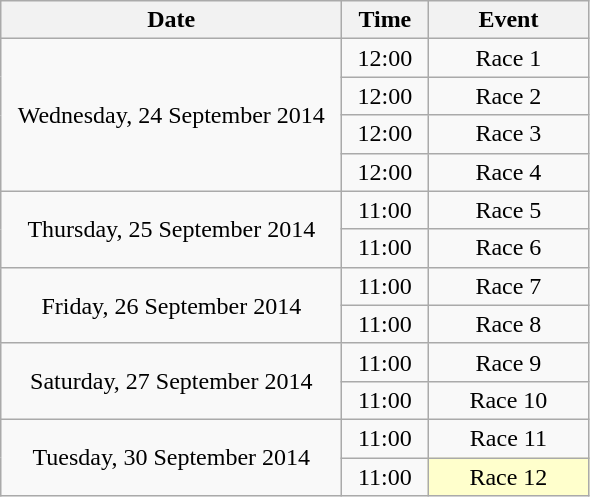<table class = "wikitable" style="text-align:center;">
<tr>
<th width=220>Date</th>
<th width=50>Time</th>
<th width=100>Event</th>
</tr>
<tr>
<td rowspan=4>Wednesday, 24 September 2014</td>
<td>12:00</td>
<td>Race 1</td>
</tr>
<tr>
<td>12:00</td>
<td>Race 2</td>
</tr>
<tr>
<td>12:00</td>
<td>Race 3</td>
</tr>
<tr>
<td>12:00</td>
<td>Race 4</td>
</tr>
<tr>
<td rowspan=2>Thursday, 25 September 2014</td>
<td>11:00</td>
<td>Race 5</td>
</tr>
<tr>
<td>11:00</td>
<td>Race 6</td>
</tr>
<tr>
<td rowspan=2>Friday, 26 September 2014</td>
<td>11:00</td>
<td>Race 7</td>
</tr>
<tr>
<td>11:00</td>
<td>Race 8</td>
</tr>
<tr>
<td rowspan=2>Saturday, 27 September 2014</td>
<td>11:00</td>
<td>Race 9</td>
</tr>
<tr>
<td>11:00</td>
<td>Race 10</td>
</tr>
<tr>
<td rowspan=2>Tuesday, 30 September 2014</td>
<td>11:00</td>
<td>Race 11</td>
</tr>
<tr>
<td>11:00</td>
<td bgcolor=ffffcc>Race 12</td>
</tr>
</table>
